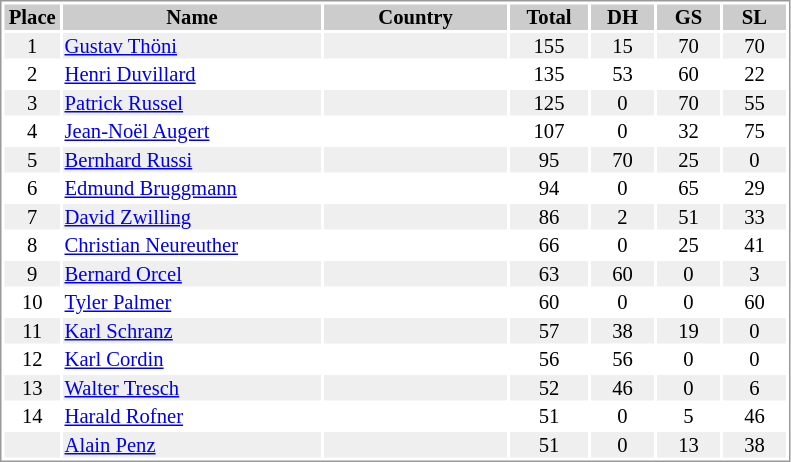<table border="0" style="border: 1px solid #999; background-color:#FFFFFF; text-align:center; font-size:86%; line-height:15px;">
<tr align="center" bgcolor="#CCCCCC">
<th width=35>Place</th>
<th width=170>Name</th>
<th width=120>Country</th>
<th width=50>Total</th>
<th width=40>DH</th>
<th width=40>GS</th>
<th width=40>SL</th>
</tr>
<tr bgcolor="#EFEFEF">
<td>1</td>
<td align="left"><a href='#'>Gustav Thöni</a></td>
<td align="left"></td>
<td>155</td>
<td>15</td>
<td>70</td>
<td>70</td>
</tr>
<tr>
<td>2</td>
<td align="left"><a href='#'>Henri Duvillard</a></td>
<td align="left"></td>
<td>135</td>
<td>53</td>
<td>60</td>
<td>22</td>
</tr>
<tr bgcolor="#EFEFEF">
<td>3</td>
<td align="left"><a href='#'>Patrick Russel</a></td>
<td align="left"></td>
<td>125</td>
<td>0</td>
<td>70</td>
<td>55</td>
</tr>
<tr>
<td>4</td>
<td align="left"><a href='#'>Jean-Noël Augert</a></td>
<td align="left"></td>
<td>107</td>
<td>0</td>
<td>32</td>
<td>75</td>
</tr>
<tr bgcolor="#EFEFEF">
<td>5</td>
<td align="left"><a href='#'>Bernhard Russi</a></td>
<td align="left"></td>
<td>95</td>
<td>70</td>
<td>25</td>
<td>0</td>
</tr>
<tr>
<td>6</td>
<td align="left"><a href='#'>Edmund Bruggmann</a></td>
<td align="left"></td>
<td>94</td>
<td>0</td>
<td>65</td>
<td>29</td>
</tr>
<tr bgcolor="#EFEFEF">
<td>7</td>
<td align="left"><a href='#'>David Zwilling</a></td>
<td align="left"></td>
<td>86</td>
<td>2</td>
<td>51</td>
<td>33</td>
</tr>
<tr>
<td>8</td>
<td align="left"><a href='#'>Christian Neureuther</a></td>
<td align="left"></td>
<td>66</td>
<td>0</td>
<td>25</td>
<td>41</td>
</tr>
<tr bgcolor="#EFEFEF">
<td>9</td>
<td align="left"><a href='#'>Bernard Orcel</a></td>
<td align="left"></td>
<td>63</td>
<td>60</td>
<td>0</td>
<td>3</td>
</tr>
<tr>
<td>10</td>
<td align="left"><a href='#'>Tyler Palmer</a></td>
<td align="left"></td>
<td>60</td>
<td>0</td>
<td>0</td>
<td>60</td>
</tr>
<tr bgcolor="#EFEFEF">
<td>11</td>
<td align="left"><a href='#'>Karl Schranz</a></td>
<td align="left"></td>
<td>57</td>
<td>38</td>
<td>19</td>
<td>0</td>
</tr>
<tr>
<td>12</td>
<td align="left"><a href='#'>Karl Cordin</a></td>
<td align="left"></td>
<td>56</td>
<td>56</td>
<td>0</td>
<td>0</td>
</tr>
<tr bgcolor="#EFEFEF">
<td>13</td>
<td align="left"><a href='#'>Walter Tresch</a></td>
<td align="left"></td>
<td>52</td>
<td>46</td>
<td>0</td>
<td>6</td>
</tr>
<tr>
<td>14</td>
<td align="left"><a href='#'>Harald Rofner</a></td>
<td align="left"></td>
<td>51</td>
<td>0</td>
<td>5</td>
<td>46</td>
</tr>
<tr bgcolor="#EFEFEF">
<td></td>
<td align="left"><a href='#'>Alain Penz</a></td>
<td align="left"></td>
<td>51</td>
<td>0</td>
<td>13</td>
<td>38</td>
</tr>
</table>
